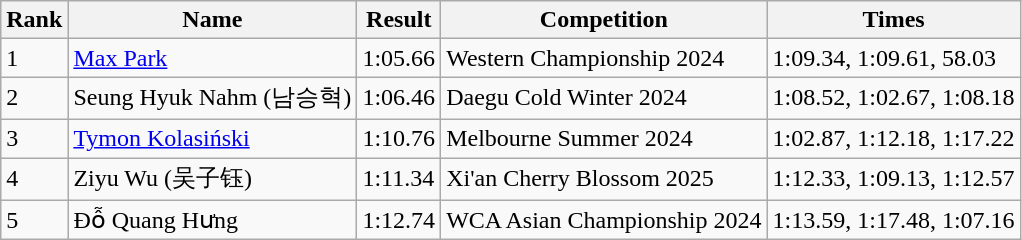<table class="wikitable">
<tr>
<th>Rank</th>
<th>Name</th>
<th>Result</th>
<th>Competition</th>
<th>Times</th>
</tr>
<tr>
<td>1</td>
<td> <a href='#'>Max Park</a></td>
<td>1:05.66</td>
<td> Western Championship 2024</td>
<td>1:09.34, 1:09.61, 58.03</td>
</tr>
<tr>
<td>2</td>
<td> Seung Hyuk Nahm (남승혁)</td>
<td>1:06.46</td>
<td> Daegu Cold Winter 2024</td>
<td>1:08.52, 1:02.67, 1:08.18</td>
</tr>
<tr>
<td>3</td>
<td> <a href='#'>Tymon Kolasiński</a></td>
<td>1:10.76</td>
<td> Melbourne Summer 2024</td>
<td>1:02.87, 1:12.18, 1:17.22</td>
</tr>
<tr>
<td>4</td>
<td> Ziyu Wu (吴子钰)</td>
<td>1:11.34</td>
<td>  Xi'an Cherry Blossom 2025</td>
<td>1:12.33, 1:09.13, 1:12.57</td>
</tr>
<tr>
<td>5</td>
<td> 	Đỗ Quang Hưng</td>
<td>1:12.74</td>
<td>  WCA Asian Championship 2024</td>
<td>1:13.59, 1:17.48, 1:07.16</td>
</tr>
</table>
